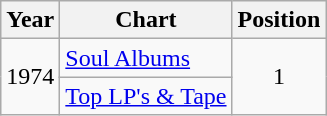<table class="wikitable">
<tr>
<th>Year</th>
<th>Chart</th>
<th>Position</th>
</tr>
<tr>
<td rowspan=2>1974</td>
<td><a href='#'>Soul Albums</a></td>
<td style="text-align:center;" rowspan=2>1</td>
</tr>
<tr>
<td><a href='#'>Top LP's & Tape</a></td>
</tr>
</table>
